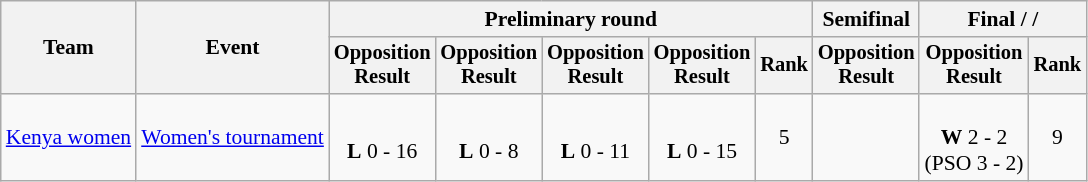<table class=wikitable style=font-size:90%;text-align:center>
<tr>
<th rowspan=2>Team</th>
<th rowspan=2>Event</th>
<th colspan=5>Preliminary round</th>
<th>Semifinal</th>
<th colspan=2>Final /  / </th>
</tr>
<tr style=font-size:95%>
<th>Opposition<br>Result</th>
<th>Opposition<br>Result</th>
<th>Opposition<br>Result</th>
<th>Opposition<br>Result</th>
<th>Rank</th>
<th>Opposition<br>Result</th>
<th>Opposition<br>Result</th>
<th>Rank</th>
</tr>
<tr>
<td align=left><a href='#'>Kenya women</a></td>
<td align=left><a href='#'>Women's tournament</a></td>
<td><br><strong>L</strong> 0 - 16</td>
<td><br><strong>L</strong> 0 - 8</td>
<td><br><strong>L</strong> 0 - 11</td>
<td><br><strong>L</strong> 0 - 15</td>
<td>5</td>
<td></td>
<td><br><strong>W</strong> 2 - 2<br>(PSO 3 - 2)</td>
<td>9</td>
</tr>
</table>
